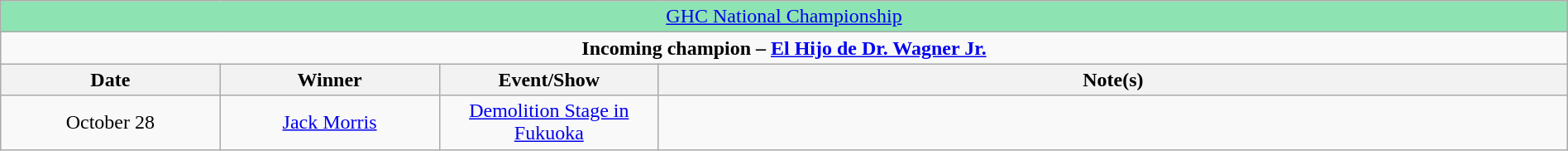<table class="wikitable" style="text-align:center; width:100%;">
<tr style="background:#8ee3b3;">
<td colspan="5" style="text-align: center;"><a href='#'>GHC National Championship</a></td>
</tr>
<tr>
<td colspan="5" style="text-align: center;"><strong>Incoming champion – <a href='#'>El Hijo de Dr. Wagner Jr.</a></strong></td>
</tr>
<tr>
<th width=14%>Date</th>
<th width=14%>Winner</th>
<th width=14%>Event/Show</th>
<th width=58%>Note(s)</th>
</tr>
<tr>
<td>October 28</td>
<td><a href='#'>Jack Morris</a></td>
<td><a href='#'>Demolition Stage in Fukuoka</a></td>
</tr>
</table>
